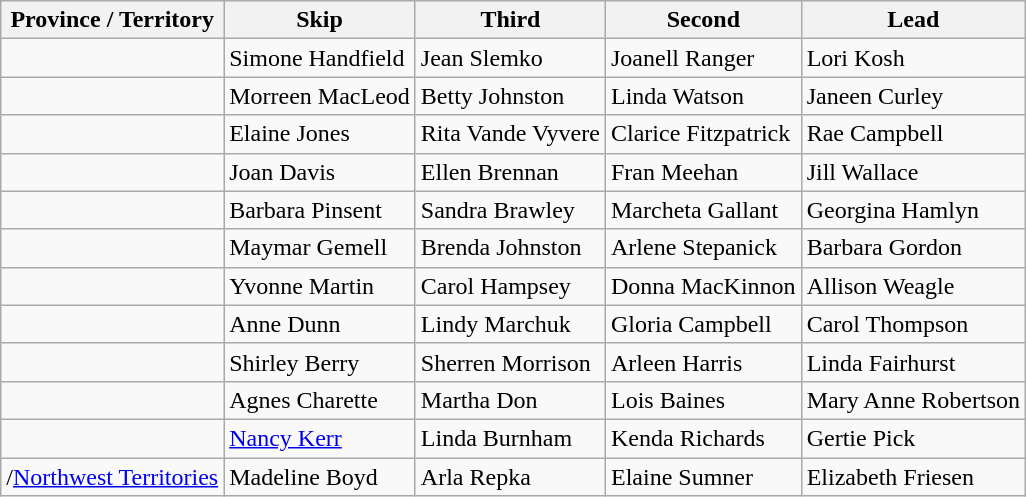<table class="wikitable">
<tr>
<th>Province / Territory</th>
<th>Skip</th>
<th>Third</th>
<th>Second</th>
<th>Lead</th>
</tr>
<tr>
<td></td>
<td>Simone Handfield</td>
<td>Jean Slemko</td>
<td>Joanell Ranger</td>
<td>Lori Kosh</td>
</tr>
<tr>
<td></td>
<td>Morreen MacLeod</td>
<td>Betty Johnston</td>
<td>Linda Watson</td>
<td>Janeen Curley</td>
</tr>
<tr>
<td></td>
<td>Elaine Jones</td>
<td>Rita Vande Vyvere</td>
<td>Clarice Fitzpatrick</td>
<td>Rae Campbell</td>
</tr>
<tr>
<td></td>
<td>Joan Davis</td>
<td>Ellen Brennan</td>
<td>Fran Meehan</td>
<td>Jill Wallace</td>
</tr>
<tr>
<td></td>
<td>Barbara Pinsent</td>
<td>Sandra Brawley</td>
<td>Marcheta Gallant</td>
<td>Georgina Hamlyn</td>
</tr>
<tr>
<td></td>
<td>Maymar Gemell</td>
<td>Brenda Johnston</td>
<td>Arlene Stepanick</td>
<td>Barbara Gordon</td>
</tr>
<tr>
<td></td>
<td>Yvonne Martin</td>
<td>Carol Hampsey</td>
<td>Donna MacKinnon</td>
<td>Allison Weagle</td>
</tr>
<tr>
<td></td>
<td>Anne Dunn</td>
<td>Lindy Marchuk</td>
<td>Gloria Campbell</td>
<td>Carol Thompson</td>
</tr>
<tr>
<td></td>
<td>Shirley Berry</td>
<td>Sherren Morrison</td>
<td>Arleen Harris</td>
<td>Linda Fairhurst</td>
</tr>
<tr>
<td></td>
<td>Agnes Charette</td>
<td>Martha Don</td>
<td>Lois Baines</td>
<td>Mary Anne Robertson</td>
</tr>
<tr>
<td></td>
<td><a href='#'>Nancy Kerr</a></td>
<td>Linda Burnham</td>
<td>Kenda Richards</td>
<td>Gertie Pick</td>
</tr>
<tr>
<td>/<a href='#'>Northwest Territories</a></td>
<td>Madeline Boyd</td>
<td>Arla Repka</td>
<td>Elaine Sumner</td>
<td>Elizabeth Friesen</td>
</tr>
</table>
